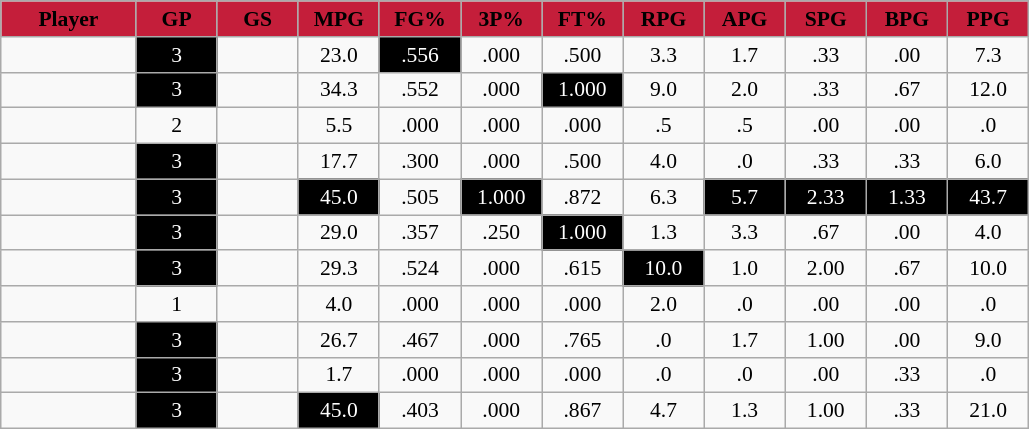<table class="wikitable sortable" style="font-size:90%; text-align:center;">
<tr>
<th style="background:#C41E3A;color:black;" width="10%">Player</th>
<th style="background:#C41E3A;color:black;" width="6%">GP</th>
<th style="background:#C41E3A;color:black;" width="6%">GS</th>
<th style="background:#C41E3A;color:black;" width="6%">MPG</th>
<th style="background:#C41E3A;color:black;" width="6%">FG%</th>
<th style="background:#C41E3A;color:black;" width="6%">3P%</th>
<th style="background:#C41E3A;color:black;" width="6%">FT%</th>
<th style="background:#C41E3A;color:black;" width="6%">RPG</th>
<th style="background:#C41E3A;color:black;" width="6%">APG</th>
<th style="background:#C41E3A;color:black;" width="6%">SPG</th>
<th style="background:#C41E3A;color:black;" width="6%">BPG</th>
<th style="background:#C41E3A;color:black;" width="6%">PPG</th>
</tr>
<tr>
<td></td>
<td style="background:black;color:white;">3</td>
<td></td>
<td>23.0</td>
<td style="background:black;color:white;">.556</td>
<td>.000</td>
<td>.500</td>
<td>3.3</td>
<td>1.7</td>
<td>.33</td>
<td>.00</td>
<td>7.3</td>
</tr>
<tr>
<td></td>
<td style="background:black;color:white;">3</td>
<td></td>
<td>34.3</td>
<td>.552</td>
<td>.000</td>
<td style="background:black;color:white;">1.000</td>
<td>9.0</td>
<td>2.0</td>
<td>.33</td>
<td>.67</td>
<td>12.0</td>
</tr>
<tr>
<td></td>
<td>2</td>
<td></td>
<td>5.5</td>
<td>.000</td>
<td>.000</td>
<td>.000</td>
<td>.5</td>
<td>.5</td>
<td>.00</td>
<td>.00</td>
<td>.0</td>
</tr>
<tr>
<td></td>
<td style="background:black;color:white;">3</td>
<td></td>
<td>17.7</td>
<td>.300</td>
<td>.000</td>
<td>.500</td>
<td>4.0</td>
<td>.0</td>
<td>.33</td>
<td>.33</td>
<td>6.0</td>
</tr>
<tr>
<td></td>
<td style="background:black;color:white;">3</td>
<td></td>
<td style="background:black;color:white;">45.0</td>
<td>.505</td>
<td style="background:black;color:white;">1.000</td>
<td>.872</td>
<td>6.3</td>
<td style="background:black;color:white;">5.7</td>
<td style="background:black;color:white;">2.33</td>
<td style="background:black;color:white;">1.33</td>
<td style="background:black;color:white;">43.7</td>
</tr>
<tr>
<td></td>
<td style="background:black;color:white;">3</td>
<td></td>
<td>29.0</td>
<td>.357</td>
<td>.250</td>
<td style="background:black;color:white;">1.000</td>
<td>1.3</td>
<td>3.3</td>
<td>.67</td>
<td>.00</td>
<td>4.0</td>
</tr>
<tr>
<td></td>
<td style="background:black;color:white;">3</td>
<td></td>
<td>29.3</td>
<td>.524</td>
<td>.000</td>
<td>.615</td>
<td style="background:black;color:white;">10.0</td>
<td>1.0</td>
<td>2.00</td>
<td>.67</td>
<td>10.0</td>
</tr>
<tr>
<td></td>
<td>1</td>
<td></td>
<td>4.0</td>
<td>.000</td>
<td>.000</td>
<td>.000</td>
<td>2.0</td>
<td>.0</td>
<td>.00</td>
<td>.00</td>
<td>.0</td>
</tr>
<tr>
<td></td>
<td style="background:black;color:white;">3</td>
<td></td>
<td>26.7</td>
<td>.467</td>
<td>.000</td>
<td>.765</td>
<td>.0</td>
<td>1.7</td>
<td>1.00</td>
<td>.00</td>
<td>9.0</td>
</tr>
<tr>
<td></td>
<td style="background:black;color:white;">3</td>
<td></td>
<td>1.7</td>
<td>.000</td>
<td>.000</td>
<td>.000</td>
<td>.0</td>
<td>.0</td>
<td>.00</td>
<td>.33</td>
<td>.0</td>
</tr>
<tr>
<td></td>
<td style="background:black;color:white;">3</td>
<td></td>
<td style="background:black;color:white;">45.0</td>
<td>.403</td>
<td>.000</td>
<td>.867</td>
<td>4.7</td>
<td>1.3</td>
<td>1.00</td>
<td>.33</td>
<td>21.0</td>
</tr>
</table>
